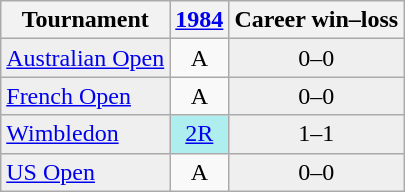<table class="wikitable">
<tr>
<th>Tournament</th>
<th><a href='#'>1984</a></th>
<th>Career win–loss</th>
</tr>
<tr>
<td style="background:#EFEFEF;"><a href='#'>Australian Open</a></td>
<td style="text-align:center;">A</td>
<td style="text-align:center; background:#efefef;">0–0</td>
</tr>
<tr>
<td style="background:#EFEFEF;"><a href='#'>French Open</a></td>
<td style="text-align:center;">A</td>
<td style="text-align:center; background:#efefef;">0–0</td>
</tr>
<tr>
<td style="background:#EFEFEF;"><a href='#'>Wimbledon</a></td>
<td style="text-align:center; background:#afeeee;"><a href='#'>2R</a></td>
<td style="text-align:center; background:#efefef;">1–1</td>
</tr>
<tr>
<td style="background:#EFEFEF;"><a href='#'>US Open</a></td>
<td style="text-align:center;">A</td>
<td style="text-align:center; background:#efefef;">0–0</td>
</tr>
</table>
